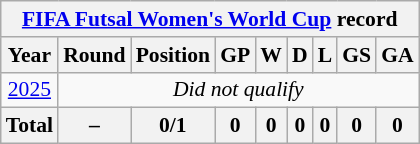<table class="wikitable" style="text-align: center;font-size:90%;">
<tr>
<th colspan=9><a href='#'>FIFA Futsal Women's World Cup</a> record</th>
</tr>
<tr>
<th>Year</th>
<th>Round</th>
<th>Position</th>
<th>GP</th>
<th>W</th>
<th>D</th>
<th>L</th>
<th>GS</th>
<th>GA</th>
</tr>
<tr>
<td> <a href='#'>2025</a></td>
<td colspan=8><em>Did not qualify</em></td>
</tr>
<tr>
<th><strong>Total</strong></th>
<th>–</th>
<th><strong>0/1</strong></th>
<th><strong>0</strong></th>
<th><strong>0</strong></th>
<th><strong>0</strong></th>
<th><strong>0</strong></th>
<th><strong>0</strong></th>
<th><strong>0</strong></th>
</tr>
</table>
